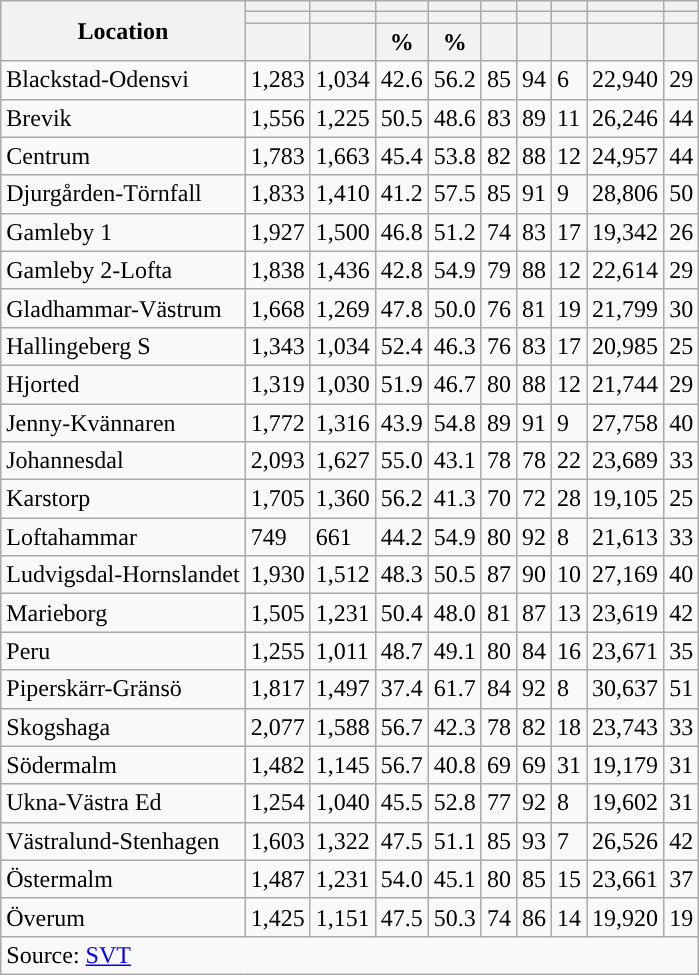<table role="presentation" class="wikitable sortable mw-collapsible">
<tr>
<th rowspan="3">Location</th>
<th></th>
<th></th>
<th></th>
<th></th>
<th></th>
<th></th>
<th></th>
<th></th>
<th></th>
</tr>
<tr>
<th></th>
<th></th>
<th style="background:"></th>
<th style="background:"></th>
<th></th>
<th></th>
<th></th>
<th></th>
<th></th>
</tr>
<tr>
<th data-sort-type="number"></th>
<th data-sort-type="number"></th>
<th data-sort-type="number">%</th>
<th data-sort-type="number">%</th>
<th data-sort-type="number"></th>
<th data-sort-type="number"></th>
<th data-sort-type="number"></th>
<th data-sort-type="number"></th>
<th data-sort-type="number"></th>
</tr>
<tr>
<td align="left">Blackstad-Odensvi</td>
<td>1,283</td>
<td>1,034</td>
<td>42.6</td>
<td>56.2</td>
<td>85</td>
<td>94</td>
<td>6</td>
<td>22,940</td>
<td>29</td>
</tr>
<tr>
<td align="left">Brevik</td>
<td>1,556</td>
<td>1,225</td>
<td>50.5</td>
<td>48.6</td>
<td>83</td>
<td>89</td>
<td>11</td>
<td>26,246</td>
<td>44</td>
</tr>
<tr>
<td align="left">Centrum</td>
<td>1,783</td>
<td>1,663</td>
<td>45.4</td>
<td>53.8</td>
<td>82</td>
<td>88</td>
<td>12</td>
<td>24,957</td>
<td>44</td>
</tr>
<tr>
<td align="left">Djurgården-Törnfall</td>
<td>1,833</td>
<td>1,410</td>
<td>41.2</td>
<td>57.5</td>
<td>85</td>
<td>91</td>
<td>9</td>
<td>28,806</td>
<td>50</td>
</tr>
<tr>
<td align="left">Gamleby 1</td>
<td>1,927</td>
<td>1,500</td>
<td>46.8</td>
<td>51.2</td>
<td>74</td>
<td>83</td>
<td>17</td>
<td>19,342</td>
<td>26</td>
</tr>
<tr>
<td align="left">Gamleby 2-Lofta</td>
<td>1,838</td>
<td>1,436</td>
<td>42.8</td>
<td>54.9</td>
<td>79</td>
<td>88</td>
<td>12</td>
<td>22,614</td>
<td>29</td>
</tr>
<tr>
<td align="left">Gladhammar-Västrum</td>
<td>1,668</td>
<td>1,269</td>
<td>47.8</td>
<td>50.0</td>
<td>76</td>
<td>81</td>
<td>19</td>
<td>21,799</td>
<td>30</td>
</tr>
<tr>
<td align="left">Hallingeberg S</td>
<td>1,343</td>
<td>1,034</td>
<td>52.4</td>
<td>46.3</td>
<td>76</td>
<td>83</td>
<td>17</td>
<td>20,985</td>
<td>25</td>
</tr>
<tr>
<td align="left">Hjorted</td>
<td>1,319</td>
<td>1,030</td>
<td>51.9</td>
<td>46.7</td>
<td>80</td>
<td>88</td>
<td>12</td>
<td>21,744</td>
<td>29</td>
</tr>
<tr>
<td align="left">Jenny-Kvännaren</td>
<td>1,772</td>
<td>1,316</td>
<td>43.9</td>
<td>54.8</td>
<td>89</td>
<td>91</td>
<td>9</td>
<td>27,758</td>
<td>40</td>
</tr>
<tr>
<td align="left">Johannesdal</td>
<td>2,093</td>
<td>1,627</td>
<td>55.0</td>
<td>43.1</td>
<td>78</td>
<td>78</td>
<td>22</td>
<td>23,689</td>
<td>33</td>
</tr>
<tr>
<td align="left">Karstorp</td>
<td>1,705</td>
<td>1,360</td>
<td>56.2</td>
<td>41.3</td>
<td>70</td>
<td>72</td>
<td>28</td>
<td>19,105</td>
<td>25</td>
</tr>
<tr>
<td align="left">Loftahammar</td>
<td>749</td>
<td>661</td>
<td>44.2</td>
<td>54.9</td>
<td>80</td>
<td>92</td>
<td>8</td>
<td>21,613</td>
<td>33</td>
</tr>
<tr>
<td align="left">Ludvigsdal-Hornslandet</td>
<td>1,930</td>
<td>1,512</td>
<td>48.3</td>
<td>50.5</td>
<td>87</td>
<td>90</td>
<td>10</td>
<td>27,169</td>
<td>40</td>
</tr>
<tr>
<td align="left">Marieborg</td>
<td>1,505</td>
<td>1,231</td>
<td>50.4</td>
<td>48.0</td>
<td>81</td>
<td>87</td>
<td>13</td>
<td>23,619</td>
<td>42</td>
</tr>
<tr>
<td align="left">Peru</td>
<td>1,255</td>
<td>1,011</td>
<td>48.7</td>
<td>49.1</td>
<td>80</td>
<td>84</td>
<td>16</td>
<td>23,671</td>
<td>35</td>
</tr>
<tr>
<td align="left">Piperskärr-Gränsö</td>
<td>1,817</td>
<td>1,497</td>
<td>37.4</td>
<td>61.7</td>
<td>84</td>
<td>92</td>
<td>8</td>
<td>30,637</td>
<td>51</td>
</tr>
<tr>
<td align="left">Skogshaga</td>
<td>2,077</td>
<td>1,588</td>
<td>56.7</td>
<td>42.3</td>
<td>78</td>
<td>82</td>
<td>18</td>
<td>23,743</td>
<td>33</td>
</tr>
<tr>
<td align="left">Södermalm</td>
<td>1,482</td>
<td>1,145</td>
<td>56.7</td>
<td>40.8</td>
<td>69</td>
<td>69</td>
<td>31</td>
<td>19,179</td>
<td>31</td>
</tr>
<tr>
<td align="left">Ukna-Västra Ed</td>
<td>1,254</td>
<td>1,040</td>
<td>45.5</td>
<td>52.8</td>
<td>77</td>
<td>92</td>
<td>8</td>
<td>19,602</td>
<td>31</td>
</tr>
<tr>
<td align="left">Västralund-Stenhagen</td>
<td>1,603</td>
<td>1,322</td>
<td>47.5</td>
<td>51.1</td>
<td>85</td>
<td>93</td>
<td>7</td>
<td>26,526</td>
<td>42</td>
</tr>
<tr>
<td align="left">Östermalm</td>
<td>1,487</td>
<td>1,231</td>
<td>54.0</td>
<td>45.1</td>
<td>80</td>
<td>85</td>
<td>15</td>
<td>23,661</td>
<td>37</td>
</tr>
<tr>
<td align="left">Överum</td>
<td>1,425</td>
<td>1,151</td>
<td>47.5</td>
<td>50.3</td>
<td>74</td>
<td>86</td>
<td>14</td>
<td>19,920</td>
<td>19</td>
</tr>
<tr>
<td colspan="10" align="left">Source: <a href='#'>SVT</a></td>
</tr>
</table>
